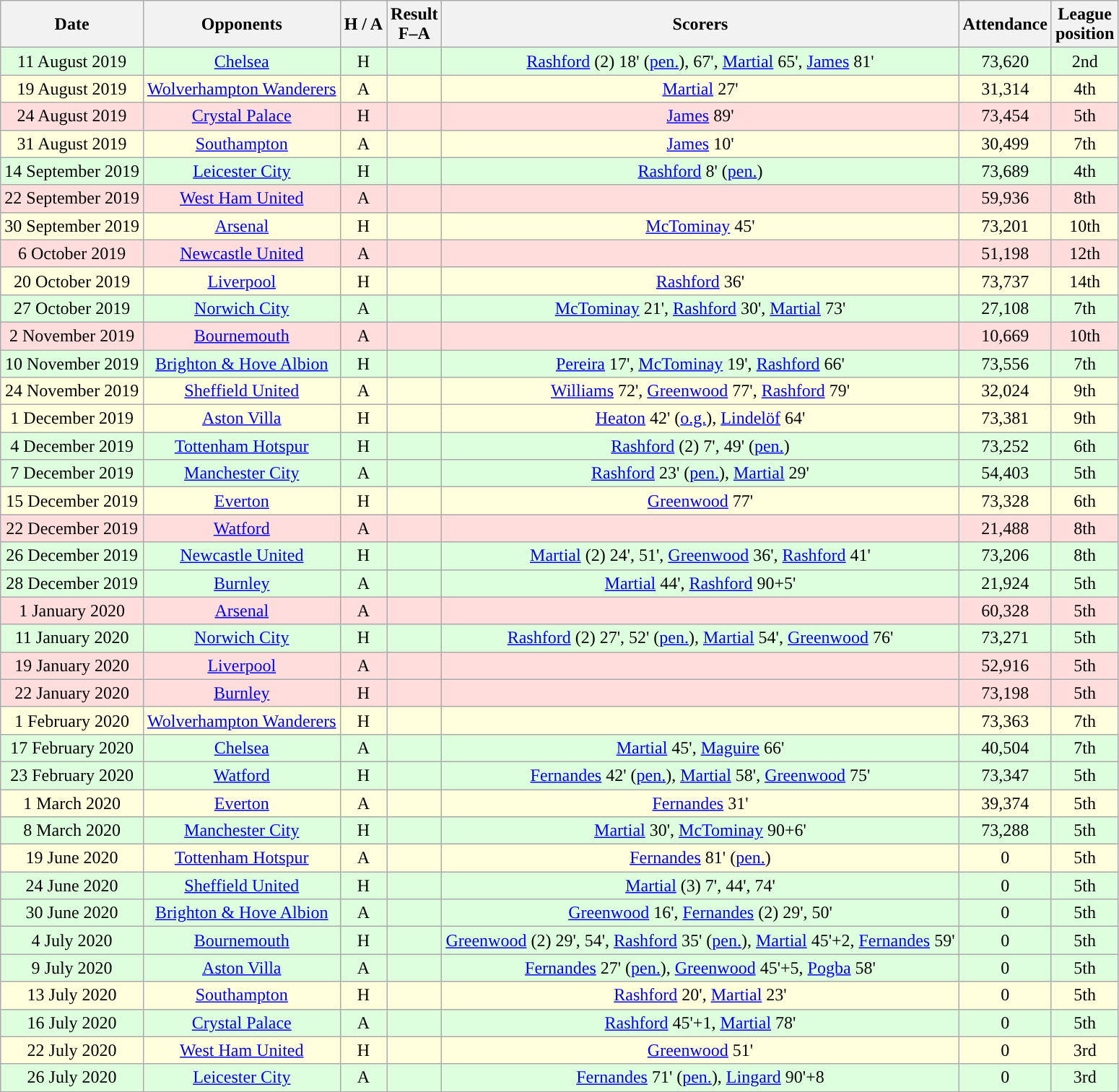<table class="wikitable" style="text-align:center">
<tr>
<th>Date</th>
<th>Opponents</th>
<th>H / A</th>
<th>Result<br>F–A</th>
<th>Scorers</th>
<th>Attendance</th>
<th>League<br>position</th>
</tr>
<tr style="background:#ddffdd">
<td>11 August 2019</td>
<td><a href='#'>Chelsea</a></td>
<td>H</td>
<td></td>
<td><a href='#'>Rashford</a> (2) 18' (<a href='#'>pen.</a>), 67', <a href='#'>Martial</a> 65', <a href='#'>James</a> 81'</td>
<td>73,620</td>
<td>2nd</td>
</tr>
<tr style="background:#ffffdd">
<td>19 August 2019</td>
<td><a href='#'>Wolverhampton Wanderers</a></td>
<td>A</td>
<td></td>
<td><a href='#'>Martial</a> 27'</td>
<td>31,314</td>
<td>4th</td>
</tr>
<tr style="background:#ffdddd">
<td>24 August 2019</td>
<td><a href='#'>Crystal Palace</a></td>
<td>H</td>
<td></td>
<td><a href='#'>James</a> 89'</td>
<td>73,454</td>
<td>5th</td>
</tr>
<tr style="background:#ffffdd">
<td>31 August 2019</td>
<td><a href='#'>Southampton</a></td>
<td>A</td>
<td></td>
<td><a href='#'>James</a> 10'</td>
<td>30,499</td>
<td>7th</td>
</tr>
<tr style="background:#ddffdd">
<td>14 September 2019</td>
<td><a href='#'>Leicester City</a></td>
<td>H</td>
<td></td>
<td><a href='#'>Rashford</a> 8' (<a href='#'>pen.</a>)</td>
<td>73,689</td>
<td>4th</td>
</tr>
<tr style="background:#ffdddd">
<td>22 September 2019</td>
<td><a href='#'>West Ham United</a></td>
<td>A</td>
<td></td>
<td></td>
<td>59,936</td>
<td>8th</td>
</tr>
<tr style="background:#ffffdd">
<td>30 September 2019</td>
<td><a href='#'>Arsenal</a></td>
<td>H</td>
<td></td>
<td><a href='#'>McTominay</a> 45'</td>
<td>73,201</td>
<td>10th</td>
</tr>
<tr style="background:#ffdddd">
<td>6 October 2019</td>
<td><a href='#'>Newcastle United</a></td>
<td>A</td>
<td></td>
<td></td>
<td>51,198</td>
<td>12th</td>
</tr>
<tr style="background:#ffffdd">
<td>20 October 2019</td>
<td><a href='#'>Liverpool</a></td>
<td>H</td>
<td></td>
<td><a href='#'>Rashford</a> 36'</td>
<td>73,737</td>
<td>14th</td>
</tr>
<tr style="background:#ddffdd">
<td>27 October 2019</td>
<td><a href='#'>Norwich City</a></td>
<td>A</td>
<td></td>
<td><a href='#'>McTominay</a> 21', <a href='#'>Rashford</a> 30', <a href='#'>Martial</a> 73'</td>
<td>27,108</td>
<td>7th</td>
</tr>
<tr style="background:#ffdddd">
<td>2 November 2019</td>
<td><a href='#'>Bournemouth</a></td>
<td>A</td>
<td></td>
<td></td>
<td>10,669</td>
<td>10th</td>
</tr>
<tr style="background:#ddffdd">
<td>10 November 2019</td>
<td><a href='#'>Brighton & Hove Albion</a></td>
<td>H</td>
<td></td>
<td><a href='#'>Pereira</a> 17', <a href='#'>McTominay</a> 19', <a href='#'>Rashford</a> 66'</td>
<td>73,556</td>
<td>7th</td>
</tr>
<tr style="background:#ffffdd">
<td>24 November 2019</td>
<td><a href='#'>Sheffield United</a></td>
<td>A</td>
<td></td>
<td><a href='#'>Williams</a> 72', <a href='#'>Greenwood</a> 77', <a href='#'>Rashford</a> 79'</td>
<td>32,024</td>
<td>9th</td>
</tr>
<tr style="background:#ffffdd">
<td>1 December 2019</td>
<td><a href='#'>Aston Villa</a></td>
<td>H</td>
<td></td>
<td><a href='#'>Heaton</a> 42' (<a href='#'>o.g.</a>), <a href='#'>Lindelöf</a> 64'</td>
<td>73,381</td>
<td>9th</td>
</tr>
<tr style="background:#ddffdd">
<td>4 December 2019</td>
<td><a href='#'>Tottenham Hotspur</a></td>
<td>H</td>
<td></td>
<td><a href='#'>Rashford</a> (2) 7', 49' (<a href='#'>pen.</a>)</td>
<td>73,252</td>
<td>6th</td>
</tr>
<tr style="background:#ddffdd">
<td>7 December 2019</td>
<td><a href='#'>Manchester City</a></td>
<td>A</td>
<td></td>
<td><a href='#'>Rashford</a> 23' (<a href='#'>pen.</a>), <a href='#'>Martial</a> 29'</td>
<td>54,403</td>
<td>5th</td>
</tr>
<tr style="background:#ffffdd">
<td>15 December 2019</td>
<td><a href='#'>Everton</a></td>
<td>H</td>
<td></td>
<td><a href='#'>Greenwood</a> 77'</td>
<td>73,328</td>
<td>6th</td>
</tr>
<tr style="background:#ffdddd">
<td>22 December 2019</td>
<td><a href='#'>Watford</a></td>
<td>A</td>
<td></td>
<td></td>
<td>21,488</td>
<td>8th</td>
</tr>
<tr style="background:#ddffdd">
<td>26 December 2019</td>
<td><a href='#'>Newcastle United</a></td>
<td>H</td>
<td></td>
<td><a href='#'>Martial</a> (2) 24', 51', <a href='#'>Greenwood</a> 36', <a href='#'>Rashford</a> 41'</td>
<td>73,206</td>
<td>8th</td>
</tr>
<tr style="background:#ddffdd">
<td>28 December 2019</td>
<td><a href='#'>Burnley</a></td>
<td>A</td>
<td></td>
<td><a href='#'>Martial</a> 44', <a href='#'>Rashford</a> 90+5'</td>
<td>21,924</td>
<td>5th</td>
</tr>
<tr style="background:#ffdddd">
<td>1 January 2020</td>
<td><a href='#'>Arsenal</a></td>
<td>A</td>
<td></td>
<td></td>
<td>60,328</td>
<td>5th</td>
</tr>
<tr style="background:#ddffdd">
<td>11 January 2020</td>
<td><a href='#'>Norwich City</a></td>
<td>H</td>
<td></td>
<td><a href='#'>Rashford</a> (2) 27', 52' (<a href='#'>pen.</a>), <a href='#'>Martial</a> 54', <a href='#'>Greenwood</a> 76'</td>
<td>73,271</td>
<td>5th</td>
</tr>
<tr style="background:#ffdddd">
<td>19 January 2020</td>
<td><a href='#'>Liverpool</a></td>
<td>A</td>
<td></td>
<td></td>
<td>52,916</td>
<td>5th</td>
</tr>
<tr style="background:#ffdddd">
<td>22 January 2020</td>
<td><a href='#'>Burnley</a></td>
<td>H</td>
<td></td>
<td></td>
<td>73,198</td>
<td>5th</td>
</tr>
<tr style="background:#ffffdd">
<td>1 February 2020</td>
<td><a href='#'>Wolverhampton Wanderers</a></td>
<td>H</td>
<td></td>
<td></td>
<td>73,363</td>
<td>7th</td>
</tr>
<tr style="background:#ddffdd">
<td>17 February 2020</td>
<td><a href='#'>Chelsea</a></td>
<td>A</td>
<td></td>
<td><a href='#'>Martial</a> 45', <a href='#'>Maguire</a> 66'</td>
<td>40,504</td>
<td>7th</td>
</tr>
<tr style="background:#ddffdd">
<td>23 February 2020</td>
<td><a href='#'>Watford</a></td>
<td>H</td>
<td></td>
<td><a href='#'>Fernandes</a> 42' (<a href='#'>pen.</a>), <a href='#'>Martial</a> 58', <a href='#'>Greenwood</a> 75'</td>
<td>73,347</td>
<td>5th</td>
</tr>
<tr style="background:#ffffdd">
<td>1 March 2020</td>
<td><a href='#'>Everton</a></td>
<td>A</td>
<td></td>
<td><a href='#'>Fernandes</a> 31'</td>
<td>39,374</td>
<td>5th</td>
</tr>
<tr style="background:#ddffdd">
<td>8 March 2020</td>
<td><a href='#'>Manchester City</a></td>
<td>H</td>
<td></td>
<td><a href='#'>Martial</a> 30', <a href='#'>McTominay</a> 90+6'</td>
<td>73,288</td>
<td>5th</td>
</tr>
<tr style="background:#ffffdd">
<td>19 June 2020</td>
<td><a href='#'>Tottenham Hotspur</a></td>
<td>A</td>
<td></td>
<td><a href='#'>Fernandes</a> 81' (<a href='#'>pen.</a>)</td>
<td>0</td>
<td>5th</td>
</tr>
<tr style="background:#ddffdd">
<td>24 June 2020</td>
<td><a href='#'>Sheffield United</a></td>
<td>H</td>
<td></td>
<td><a href='#'>Martial</a> (3) 7', 44', 74'</td>
<td>0</td>
<td>5th</td>
</tr>
<tr style="background:#ddffdd">
<td>30 June 2020</td>
<td><a href='#'>Brighton & Hove Albion</a></td>
<td>A</td>
<td></td>
<td><a href='#'>Greenwood</a> 16', <a href='#'>Fernandes</a> (2) 29', 50'</td>
<td>0</td>
<td>5th</td>
</tr>
<tr style="background:#ddffdd">
<td>4 July 2020</td>
<td><a href='#'>Bournemouth</a></td>
<td>H</td>
<td></td>
<td><a href='#'>Greenwood</a> (2) 29', 54', <a href='#'>Rashford</a> 35' (<a href='#'>pen.</a>), <a href='#'>Martial</a> 45'+2, <a href='#'>Fernandes</a> 59'</td>
<td>0</td>
<td>5th</td>
</tr>
<tr style="background:#ddffdd">
<td>9 July 2020</td>
<td><a href='#'>Aston Villa</a></td>
<td>A</td>
<td></td>
<td><a href='#'>Fernandes</a> 27' (<a href='#'>pen.</a>), <a href='#'>Greenwood</a> 45'+5, <a href='#'>Pogba</a> 58'</td>
<td>0</td>
<td>5th</td>
</tr>
<tr style="background:#ffffdd">
<td>13 July 2020</td>
<td><a href='#'>Southampton</a></td>
<td>H</td>
<td></td>
<td><a href='#'>Rashford</a> 20', <a href='#'>Martial</a> 23'</td>
<td>0</td>
<td>5th</td>
</tr>
<tr style="background:#ddffdd">
<td>16 July 2020</td>
<td><a href='#'>Crystal Palace</a></td>
<td>A</td>
<td></td>
<td><a href='#'>Rashford</a> 45'+1, <a href='#'>Martial</a> 78'</td>
<td>0</td>
<td>5th</td>
</tr>
<tr style="background:#ffffdd">
<td>22 July 2020</td>
<td><a href='#'>West Ham United</a></td>
<td>H</td>
<td></td>
<td><a href='#'>Greenwood</a> 51'</td>
<td>0</td>
<td>3rd</td>
</tr>
<tr style="background:#ddffdd">
<td>26 July 2020</td>
<td><a href='#'>Leicester City</a></td>
<td>A</td>
<td></td>
<td><a href='#'>Fernandes</a> 71' (<a href='#'>pen.</a>), <a href='#'>Lingard</a> 90'+8</td>
<td>0</td>
<td>3rd</td>
</tr>
</table>
